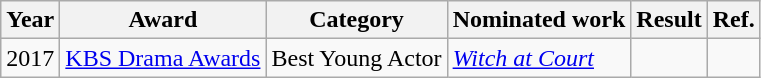<table class="wikitable">
<tr>
<th>Year</th>
<th>Award</th>
<th>Category</th>
<th>Nominated work</th>
<th>Result</th>
<th>Ref.</th>
</tr>
<tr>
<td>2017</td>
<td><a href='#'>KBS Drama Awards</a></td>
<td>Best Young Actor</td>
<td><em><a href='#'>Witch at Court</a></em></td>
<td></td>
<td></td>
</tr>
</table>
